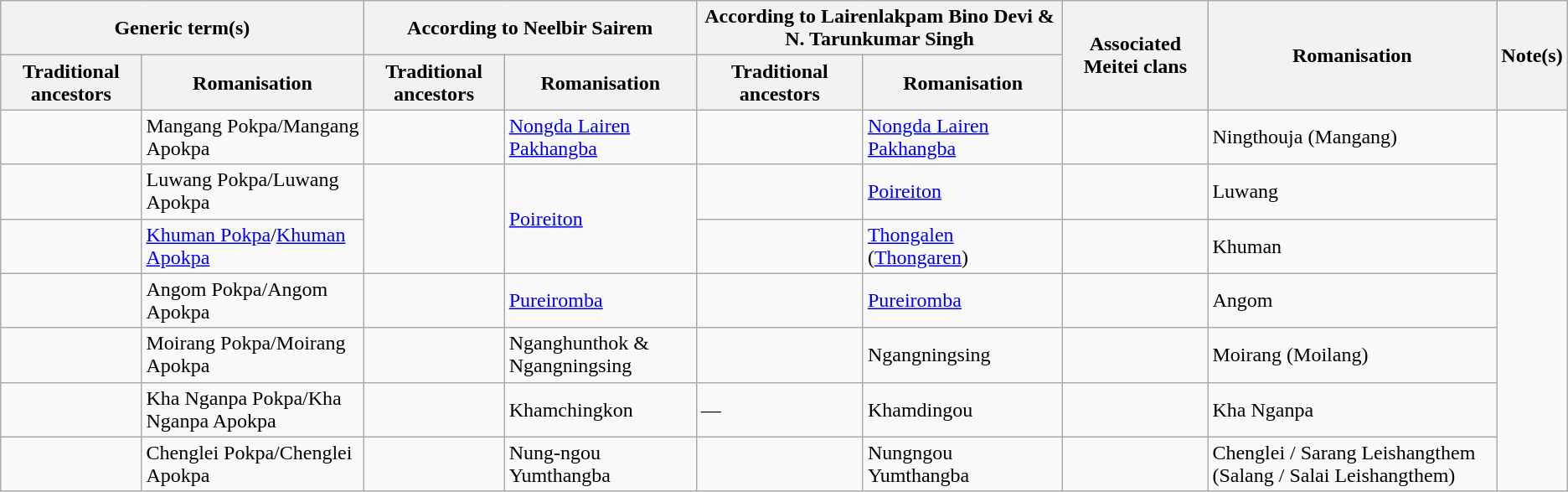<table class="wikitable sortable">
<tr>
<th colspan="2">Generic term(s)</th>
<th colspan="2">According to Neelbir Sairem</th>
<th colspan="2">According to Lairenlakpam Bino Devi & N. Tarunkumar Singh</th>
<th rowspan="2">Associated Meitei clans</th>
<th rowspan="2">Romanisation</th>
<th rowspan="2">Note(s)</th>
</tr>
<tr>
<th>Traditional ancestors</th>
<th>Romanisation</th>
<th>Traditional ancestors</th>
<th>Romanisation</th>
<th>Traditional ancestors</th>
<th>Romanisation</th>
</tr>
<tr>
<td></td>
<td>Mangang Pokpa/Mangang Apokpa</td>
<td></td>
<td><a href='#'>Nongda Lairen Pakhangba</a></td>
<td></td>
<td><a href='#'>Nongda Lairen Pakhangba</a></td>
<td></td>
<td>Ningthouja (Mangang)</td>
<td rowspan="7"></td>
</tr>
<tr>
<td></td>
<td>Luwang Pokpa/Luwang Apokpa</td>
<td rowspan="2"></td>
<td rowspan="2"><a href='#'>Poireiton</a></td>
<td></td>
<td><a href='#'>Poireiton</a></td>
<td></td>
<td>Luwang</td>
</tr>
<tr>
<td></td>
<td><a href='#'>Khuman Pokpa</a>/<a href='#'>Khuman Apokpa</a></td>
<td></td>
<td><a href='#'>Thongalen</a> (<a href='#'>Thongaren</a>)</td>
<td></td>
<td>Khuman</td>
</tr>
<tr>
<td></td>
<td>Angom Pokpa/Angom Apokpa</td>
<td></td>
<td><a href='#'>Pureiromba</a></td>
<td></td>
<td><a href='#'>Pureiromba</a></td>
<td></td>
<td>Angom</td>
</tr>
<tr>
<td></td>
<td>Moirang Pokpa/Moirang Apokpa</td>
<td></td>
<td>Nganghunthok & Ngangningsing</td>
<td></td>
<td>Ngangningsing</td>
<td></td>
<td>Moirang (Moilang)</td>
</tr>
<tr>
<td></td>
<td>Kha Nganpa Pokpa/Kha Nganpa Apokpa</td>
<td></td>
<td>Khamchingkon</td>
<td>—</td>
<td>Khamdingou</td>
<td></td>
<td>Kha Nganpa</td>
</tr>
<tr>
<td></td>
<td>Chenglei Pokpa/Chenglei Apokpa</td>
<td></td>
<td>Nung-ngou Yumthangba</td>
<td></td>
<td>Nungngou Yumthangba</td>
<td></td>
<td>Chenglei / Sarang Leishangthem (Salang / Salai Leishangthem)</td>
</tr>
</table>
